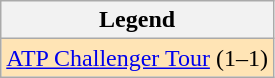<table class="wikitable">
<tr>
<th>Legend</th>
</tr>
<tr style="background:moccasin">
<td><a href='#'>ATP Challenger Tour</a> (1–1)</td>
</tr>
</table>
